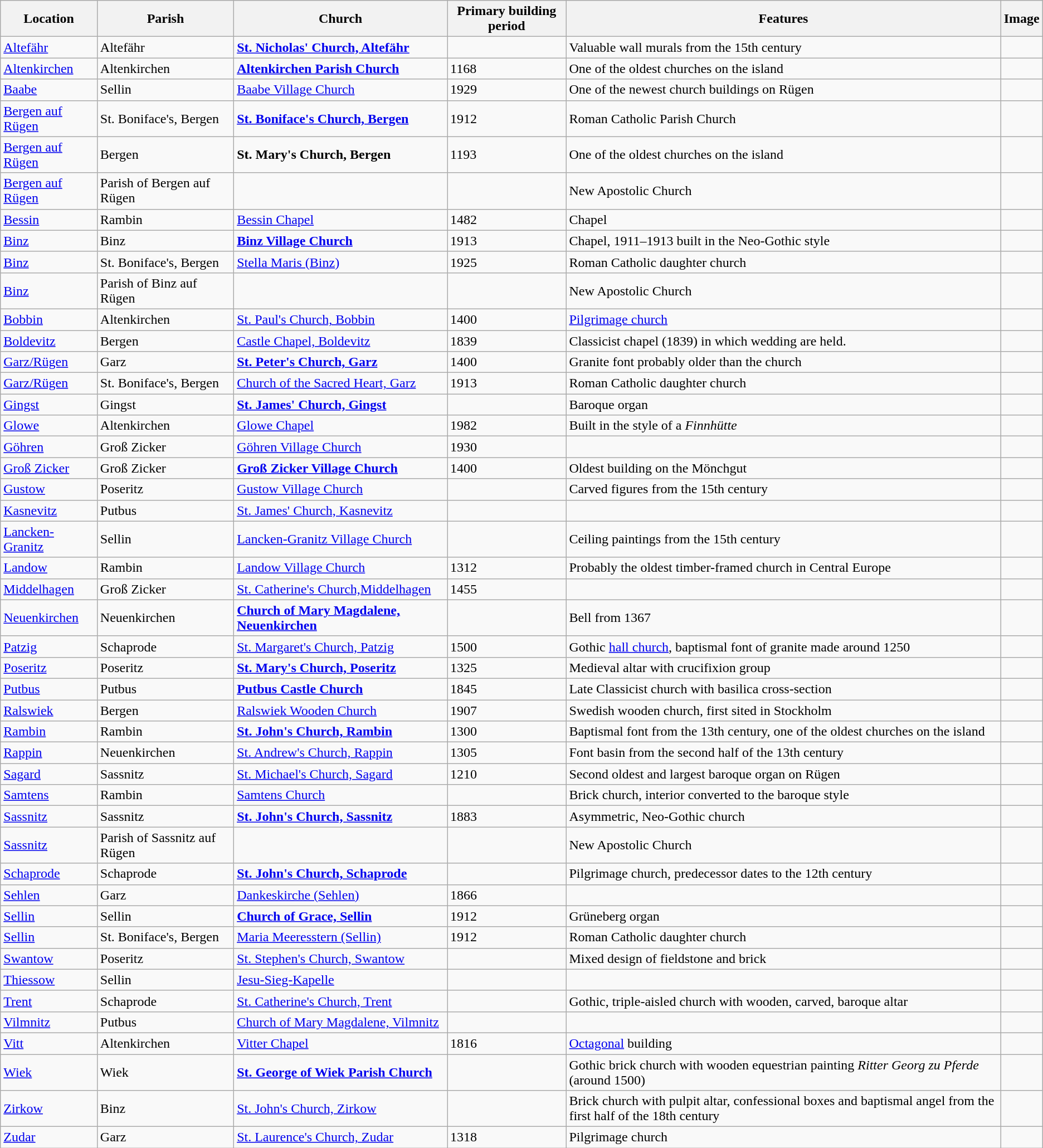<table class="wikitable sortable">
<tr align="left" class="backgroundcolor5">
<th>Location</th>
<th>Parish</th>
<th>Church</th>
<th>Primary building period</th>
<th class="unsortable">Features</th>
<th class="unsortable">Image</th>
</tr>
<tr>
<td><a href='#'>Altefähr</a></td>
<td>Altefähr</td>
<td><strong><a href='#'>St. Nicholas' Church, Altefähr</a></strong></td>
<td></td>
<td>Valuable wall murals from the 15th century</td>
<td></td>
</tr>
<tr>
<td><a href='#'>Altenkirchen</a></td>
<td>Altenkirchen</td>
<td><strong><a href='#'>Altenkirchen Parish Church</a></strong></td>
<td>1168</td>
<td>One of the oldest churches on the island</td>
<td></td>
</tr>
<tr>
<td><a href='#'>Baabe</a></td>
<td>Sellin</td>
<td><a href='#'>Baabe Village Church</a></td>
<td>1929</td>
<td>One of the newest church buildings on Rügen</td>
<td></td>
</tr>
<tr>
<td><a href='#'>Bergen auf Rügen</a></td>
<td>St. Boniface's, Bergen</td>
<td><strong><a href='#'>St. Boniface's Church, Bergen</a></strong></td>
<td>1912</td>
<td>Roman Catholic Parish Church</td>
<td></td>
</tr>
<tr>
<td><a href='#'>Bergen auf Rügen</a></td>
<td>Bergen</td>
<td><strong>St. Mary's Church, Bergen</strong></td>
<td>1193</td>
<td>One of the oldest churches on the island</td>
<td></td>
</tr>
<tr>
<td><a href='#'>Bergen auf Rügen</a></td>
<td>Parish of Bergen auf Rügen</td>
<td></td>
<td></td>
<td>New Apostolic Church</td>
<td></td>
</tr>
<tr>
<td><a href='#'>Bessin</a></td>
<td>Rambin</td>
<td><a href='#'>Bessin Chapel</a></td>
<td>1482</td>
<td>Chapel</td>
<td></td>
</tr>
<tr>
<td><a href='#'>Binz</a></td>
<td>Binz</td>
<td><strong><a href='#'>Binz Village Church</a></strong></td>
<td>1913</td>
<td>Chapel, 1911–1913 built in the Neo-Gothic style</td>
<td></td>
</tr>
<tr>
<td><a href='#'>Binz</a></td>
<td>St. Boniface's, Bergen</td>
<td><a href='#'>Stella Maris (Binz)</a></td>
<td>1925</td>
<td>Roman Catholic daughter church</td>
<td></td>
</tr>
<tr>
<td><a href='#'>Binz</a></td>
<td>Parish of Binz auf Rügen</td>
<td></td>
<td></td>
<td>New Apostolic Church</td>
<td></td>
</tr>
<tr>
<td><a href='#'>Bobbin</a></td>
<td>Altenkirchen</td>
<td><a href='#'>St. Paul's Church, Bobbin</a></td>
<td>1400</td>
<td><a href='#'>Pilgrimage church</a></td>
<td></td>
</tr>
<tr>
<td><a href='#'>Boldevitz</a></td>
<td>Bergen</td>
<td><a href='#'>Castle Chapel, Boldevitz</a></td>
<td>1839</td>
<td>Classicist chapel (1839) in which wedding are held.</td>
<td></td>
</tr>
<tr>
<td><a href='#'>Garz/Rügen</a></td>
<td>Garz</td>
<td><strong><a href='#'>St. Peter's Church, Garz</a></strong></td>
<td>1400</td>
<td>Granite font probably older than the church</td>
<td></td>
</tr>
<tr>
<td><a href='#'>Garz/Rügen</a></td>
<td>St. Boniface's, Bergen</td>
<td><a href='#'>Church of the Sacred Heart, Garz</a></td>
<td>1913</td>
<td>Roman Catholic daughter church</td>
<td></td>
</tr>
<tr>
<td><a href='#'>Gingst</a></td>
<td>Gingst</td>
<td><strong><a href='#'>St. James' Church, Gingst</a></strong></td>
<td></td>
<td>Baroque organ</td>
<td></td>
</tr>
<tr>
<td><a href='#'>Glowe</a></td>
<td>Altenkirchen</td>
<td><a href='#'>Glowe Chapel</a></td>
<td>1982</td>
<td>Built in the style of a <em>Finnhütte</em></td>
<td></td>
</tr>
<tr>
<td><a href='#'>Göhren</a></td>
<td>Groß Zicker</td>
<td><a href='#'>Göhren Village Church</a></td>
<td>1930</td>
<td></td>
<td></td>
</tr>
<tr>
<td><a href='#'>Groß Zicker</a></td>
<td>Groß Zicker</td>
<td><strong><a href='#'>Groß Zicker Village Church</a></strong></td>
<td>1400</td>
<td>Oldest building on the Mönchgut</td>
<td></td>
</tr>
<tr>
<td><a href='#'>Gustow</a></td>
<td>Poseritz</td>
<td><a href='#'>Gustow Village Church</a></td>
<td></td>
<td>Carved figures from the 15th century</td>
<td></td>
</tr>
<tr>
<td><a href='#'>Kasnevitz</a></td>
<td>Putbus</td>
<td><a href='#'>St. James' Church, Kasnevitz</a></td>
<td></td>
<td></td>
<td></td>
</tr>
<tr>
<td><a href='#'>Lancken-Granitz</a></td>
<td>Sellin</td>
<td><a href='#'>Lancken-Granitz Village Church</a></td>
<td></td>
<td>Ceiling paintings from the 15th century</td>
<td></td>
</tr>
<tr>
<td><a href='#'>Landow</a></td>
<td>Rambin</td>
<td><a href='#'>Landow Village Church</a></td>
<td>1312</td>
<td>Probably the oldest timber-framed church in Central Europe</td>
<td></td>
</tr>
<tr>
<td><a href='#'>Middelhagen</a></td>
<td>Groß Zicker</td>
<td><a href='#'>St. Catherine's Church,Middelhagen</a></td>
<td>1455</td>
<td></td>
<td></td>
</tr>
<tr>
<td><a href='#'>Neuenkirchen</a></td>
<td>Neuenkirchen</td>
<td><strong><a href='#'>Church of Mary Magdalene, Neuenkirchen</a></strong></td>
<td></td>
<td>Bell from 1367</td>
<td></td>
</tr>
<tr>
<td><a href='#'>Patzig</a></td>
<td>Schaprode</td>
<td><a href='#'>St. Margaret's Church, Patzig</a></td>
<td>1500</td>
<td>Gothic <a href='#'>hall church</a>, baptismal font of granite made around 1250</td>
<td></td>
</tr>
<tr>
<td><a href='#'>Poseritz</a></td>
<td>Poseritz</td>
<td><strong><a href='#'>St. Mary's Church, Poseritz</a></strong></td>
<td>1325</td>
<td>Medieval altar with crucifixion group</td>
<td></td>
</tr>
<tr>
<td><a href='#'>Putbus</a></td>
<td>Putbus</td>
<td><strong><a href='#'>Putbus Castle Church</a></strong></td>
<td>1845</td>
<td>Late Classicist church with basilica cross-section</td>
<td></td>
</tr>
<tr>
<td><a href='#'>Ralswiek</a></td>
<td>Bergen</td>
<td><a href='#'>Ralswiek Wooden Church</a></td>
<td>1907</td>
<td>Swedish wooden church, first sited in Stockholm</td>
<td></td>
</tr>
<tr>
<td><a href='#'>Rambin</a></td>
<td>Rambin</td>
<td><strong><a href='#'>St. John's Church, Rambin</a></strong></td>
<td>1300</td>
<td>Baptismal font from the 13th century, one of the oldest churches on the island</td>
<td></td>
</tr>
<tr>
<td><a href='#'>Rappin</a></td>
<td>Neuenkirchen</td>
<td><a href='#'>St. Andrew's Church, Rappin</a></td>
<td>1305</td>
<td>Font basin from the second half of the 13th century</td>
<td></td>
</tr>
<tr>
<td><a href='#'>Sagard</a></td>
<td>Sassnitz</td>
<td><a href='#'>St. Michael's Church, Sagard</a></td>
<td>1210</td>
<td>Second oldest and largest baroque organ on Rügen</td>
<td></td>
</tr>
<tr>
<td><a href='#'>Samtens</a></td>
<td>Rambin</td>
<td><a href='#'>Samtens Church</a></td>
<td></td>
<td>Brick church, interior converted to the baroque style</td>
<td></td>
</tr>
<tr>
<td><a href='#'>Sassnitz</a></td>
<td>Sassnitz</td>
<td><strong><a href='#'>St. John's Church, Sassnitz</a></strong></td>
<td>1883</td>
<td>Asymmetric, Neo-Gothic church</td>
<td></td>
</tr>
<tr>
<td><a href='#'>Sassnitz</a></td>
<td>Parish of Sassnitz auf Rügen</td>
<td></td>
<td></td>
<td>New Apostolic Church</td>
<td></td>
</tr>
<tr>
<td><a href='#'>Schaprode</a></td>
<td>Schaprode</td>
<td><strong><a href='#'>St. John's Church, Schaprode</a></strong></td>
<td></td>
<td>Pilgrimage church, predecessor dates to the 12th century</td>
<td></td>
</tr>
<tr>
<td><a href='#'>Sehlen</a></td>
<td>Garz</td>
<td><a href='#'>Dankeskirche (Sehlen)</a></td>
<td>1866</td>
<td></td>
<td></td>
</tr>
<tr>
<td><a href='#'>Sellin</a></td>
<td>Sellin</td>
<td><strong><a href='#'>Church of Grace, Sellin</a></strong></td>
<td>1912</td>
<td>Grüneberg organ</td>
<td></td>
</tr>
<tr>
<td><a href='#'>Sellin</a></td>
<td>St. Boniface's, Bergen</td>
<td><a href='#'>Maria Meeresstern (Sellin)</a></td>
<td>1912</td>
<td>Roman Catholic daughter church</td>
<td></td>
</tr>
<tr>
<td><a href='#'>Swantow</a></td>
<td>Poseritz</td>
<td><a href='#'>St. Stephen's Church, Swantow</a></td>
<td></td>
<td>Mixed design of fieldstone and brick</td>
<td></td>
</tr>
<tr>
<td><a href='#'>Thiessow</a></td>
<td>Sellin</td>
<td><a href='#'>Jesu-Sieg-Kapelle</a></td>
<td></td>
<td></td>
<td></td>
</tr>
<tr>
<td><a href='#'>Trent</a></td>
<td>Schaprode</td>
<td><a href='#'>St. Catherine's Church, Trent</a></td>
<td></td>
<td>Gothic, triple-aisled church with wooden, carved, baroque altar</td>
<td></td>
</tr>
<tr>
<td><a href='#'>Vilmnitz</a></td>
<td>Putbus</td>
<td><a href='#'>Church of Mary Magdalene, Vilmnitz</a></td>
<td></td>
<td></td>
<td></td>
</tr>
<tr>
<td><a href='#'>Vitt</a></td>
<td>Altenkirchen</td>
<td><a href='#'>Vitter Chapel</a></td>
<td>1816</td>
<td><a href='#'>Octagonal</a> building</td>
<td></td>
</tr>
<tr>
<td><a href='#'>Wiek</a></td>
<td>Wiek</td>
<td><strong><a href='#'>St. George of Wiek Parish Church</a></strong></td>
<td></td>
<td>Gothic brick church with wooden equestrian painting <em>Ritter Georg zu Pferde</em> (around 1500)</td>
<td></td>
</tr>
<tr>
<td><a href='#'>Zirkow</a></td>
<td>Binz</td>
<td><a href='#'>St. John's Church, Zirkow</a></td>
<td></td>
<td>Brick church with pulpit altar, confessional boxes and baptismal angel from the first half of the 18th century</td>
<td></td>
</tr>
<tr>
<td><a href='#'>Zudar</a></td>
<td>Garz</td>
<td><a href='#'>St. Laurence's Church, Zudar</a></td>
<td>1318</td>
<td>Pilgrimage church</td>
<td></td>
</tr>
</table>
